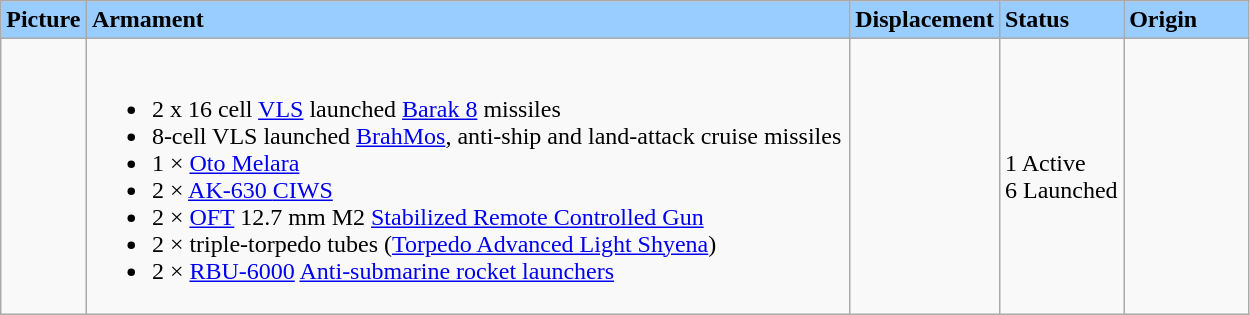<table class="wikitable">
<tr>
<th style="text-align:left; background:#9cf;"><div>Picture</div></th>
<th style="text-align:left; background:#9cf;"><div>Armament</div></th>
<th style="text-align:left; width:12%; background:#9cf;"><div>Displacement</div></th>
<th style="text-align:left; background:#9cf;"><div>Status</div></th>
<th style="text-align:left; width:10%; background:#9cf;"><div>Origin</div></th>
</tr>
<tr>
<td></td>
<td><br><ul><li>2 x 16 cell <a href='#'>VLS</a> launched <a href='#'>Barak 8</a> missiles</li><li>8-cell VLS launched <a href='#'>BrahMos</a>, anti-ship and land-attack cruise missiles</li><li>1 × <a href='#'>Oto Melara </a></li><li>2 × <a href='#'>AK-630 </a> <a href='#'>CIWS</a></li><li>2 × <a href='#'>OFT</a> 12.7 mm M2 <a href='#'>Stabilized Remote Controlled Gun</a></li><li>2 × triple-torpedo tubes (<a href='#'>Torpedo Advanced Light Shyena</a>)</li><li>2 × <a href='#'>RBU-6000</a> <a href='#'>Anti-submarine rocket launchers</a></li></ul></td>
<td></td>
<td>1 Active<br>6 Launched</td>
<td></td>
</tr>
</table>
